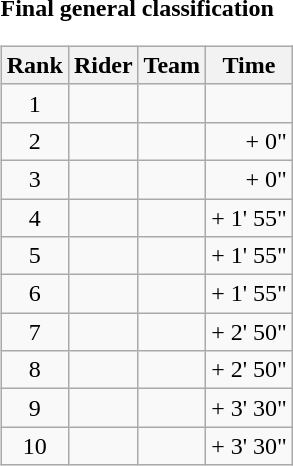<table>
<tr>
<td><strong>Final general classification</strong><br><table class="wikitable">
<tr>
<th scope="col">Rank</th>
<th scope="col">Rider</th>
<th scope="col">Team</th>
<th scope="col">Time</th>
</tr>
<tr>
<td style="text-align:center;">1</td>
<td></td>
<td></td>
<td style="text-align:right;"></td>
</tr>
<tr>
<td style="text-align:center;">2</td>
<td></td>
<td></td>
<td style="text-align:right;">+ 0"</td>
</tr>
<tr>
<td style="text-align:center;">3</td>
<td></td>
<td></td>
<td style="text-align:right;">+ 0"</td>
</tr>
<tr>
<td style="text-align:center;">4</td>
<td></td>
<td></td>
<td style="text-align:right;">+ 1' 55"</td>
</tr>
<tr>
<td style="text-align:center;">5</td>
<td></td>
<td></td>
<td style="text-align:right;">+ 1' 55"</td>
</tr>
<tr>
<td style="text-align:center;">6</td>
<td></td>
<td></td>
<td style="text-align:right;">+ 1' 55"</td>
</tr>
<tr>
<td style="text-align:center;">7</td>
<td></td>
<td></td>
<td style="text-align:right;">+ 2' 50"</td>
</tr>
<tr>
<td style="text-align:center;">8</td>
<td></td>
<td></td>
<td style="text-align:right;">+ 2' 50"</td>
</tr>
<tr>
<td style="text-align:center;">9</td>
<td></td>
<td></td>
<td style="text-align:right;">+ 3' 30"</td>
</tr>
<tr>
<td style="text-align:center;">10</td>
<td></td>
<td></td>
<td style="text-align:right;">+ 3' 30"</td>
</tr>
</table>
</td>
</tr>
</table>
